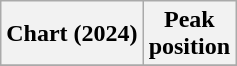<table class="wikitable plainrowheaders" style="text-align:center">
<tr>
<th scope="col">Chart (2024)</th>
<th scope="col">Peak<br>position</th>
</tr>
<tr>
</tr>
</table>
